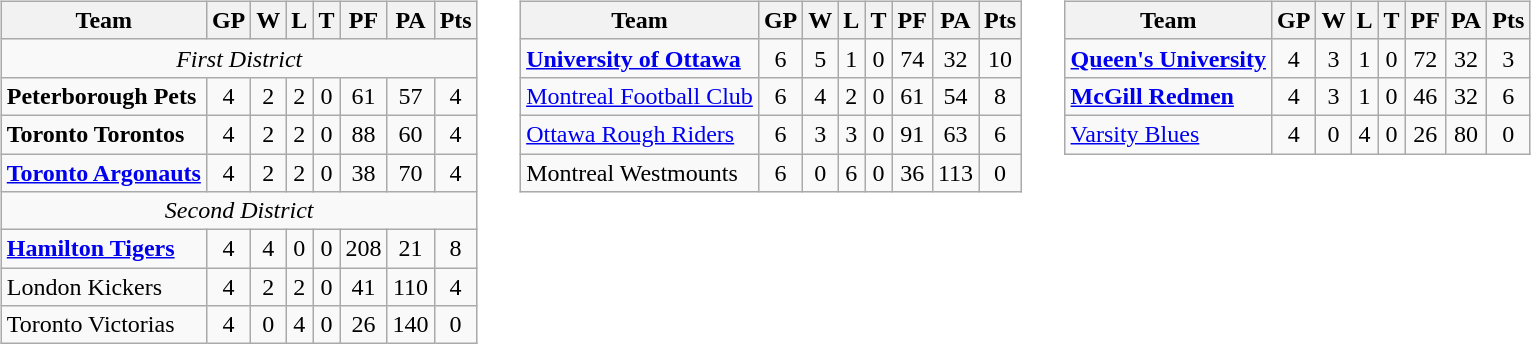<table cellspacing="10">
<tr>
<td valign="top"><br><table class="wikitable">
<tr>
<th>Team</th>
<th>GP</th>
<th>W</th>
<th>L</th>
<th>T</th>
<th>PF</th>
<th>PA</th>
<th>Pts</th>
</tr>
<tr>
<td align="center" colspan="8"><em>First District</em></td>
</tr>
<tr align="center">
<td align="left"><strong>Peterborough Pets</strong></td>
<td>4</td>
<td>2</td>
<td>2</td>
<td>0</td>
<td>61</td>
<td>57</td>
<td>4</td>
</tr>
<tr align="center">
<td align="left"><strong>Toronto Torontos</strong></td>
<td>4</td>
<td>2</td>
<td>2</td>
<td>0</td>
<td>88</td>
<td>60</td>
<td>4</td>
</tr>
<tr align="center">
<td align="left"><strong><a href='#'>Toronto Argonauts</a></strong></td>
<td>4</td>
<td>2</td>
<td>2</td>
<td>0</td>
<td>38</td>
<td>70</td>
<td>4</td>
</tr>
<tr>
<td align="center" colspan="8"><em>Second District</em></td>
</tr>
<tr align="center">
<td align="left"><strong><a href='#'>Hamilton Tigers</a></strong></td>
<td>4</td>
<td>4</td>
<td>0</td>
<td>0</td>
<td>208</td>
<td>21</td>
<td>8</td>
</tr>
<tr align="center">
<td align="left">London Kickers</td>
<td>4</td>
<td>2</td>
<td>2</td>
<td>0</td>
<td>41</td>
<td>110</td>
<td>4</td>
</tr>
<tr align="center">
<td align="left">Toronto Victorias</td>
<td>4</td>
<td>0</td>
<td>4</td>
<td>0</td>
<td>26</td>
<td>140</td>
<td>0</td>
</tr>
</table>
</td>
<td valign="top"><br><table class="wikitable">
<tr>
<th>Team</th>
<th>GP</th>
<th>W</th>
<th>L</th>
<th>T</th>
<th>PF</th>
<th>PA</th>
<th>Pts</th>
</tr>
<tr align="center">
<td align="left"><strong><a href='#'>University of Ottawa</a></strong></td>
<td>6</td>
<td>5</td>
<td>1</td>
<td>0</td>
<td>74</td>
<td>32</td>
<td>10</td>
</tr>
<tr align="center">
<td align="left"><a href='#'>Montreal Football Club</a></td>
<td>6</td>
<td>4</td>
<td>2</td>
<td>0</td>
<td>61</td>
<td>54</td>
<td>8</td>
</tr>
<tr align="center">
<td align="left"><a href='#'>Ottawa Rough Riders</a></td>
<td>6</td>
<td>3</td>
<td>3</td>
<td>0</td>
<td>91</td>
<td>63</td>
<td>6</td>
</tr>
<tr align="center">
<td align="left">Montreal Westmounts</td>
<td>6</td>
<td>0</td>
<td>6</td>
<td>0</td>
<td>36</td>
<td>113</td>
<td>0</td>
</tr>
</table>
</td>
<td valign="top"><br><table class="wikitable">
<tr>
<th>Team</th>
<th>GP</th>
<th>W</th>
<th>L</th>
<th>T</th>
<th>PF</th>
<th>PA</th>
<th>Pts</th>
</tr>
<tr align="center">
<td align="left"><strong><a href='#'>Queen's University</a></strong></td>
<td>4</td>
<td>3</td>
<td>1</td>
<td>0</td>
<td>72</td>
<td>32</td>
<td>3</td>
</tr>
<tr align="center">
<td align="left"><strong><a href='#'>McGill Redmen</a></strong></td>
<td>4</td>
<td>3</td>
<td>1</td>
<td>0</td>
<td>46</td>
<td>32</td>
<td>6</td>
</tr>
<tr align="center">
<td align="left"><a href='#'>Varsity Blues</a></td>
<td>4</td>
<td>0</td>
<td>4</td>
<td>0</td>
<td>26</td>
<td>80</td>
<td>0</td>
</tr>
</table>
</td>
</tr>
</table>
